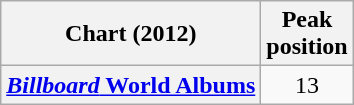<table class="wikitable plainrowheaders sortable" style="text-align:center;">
<tr>
<th scope="col">Chart (2012)</th>
<th scope="col">Peak<br>position</th>
</tr>
<tr>
<th scope="row"><a href='#'><em>Billboard</em> World Albums</a></th>
<td style="text-align:center;">13</td>
</tr>
</table>
